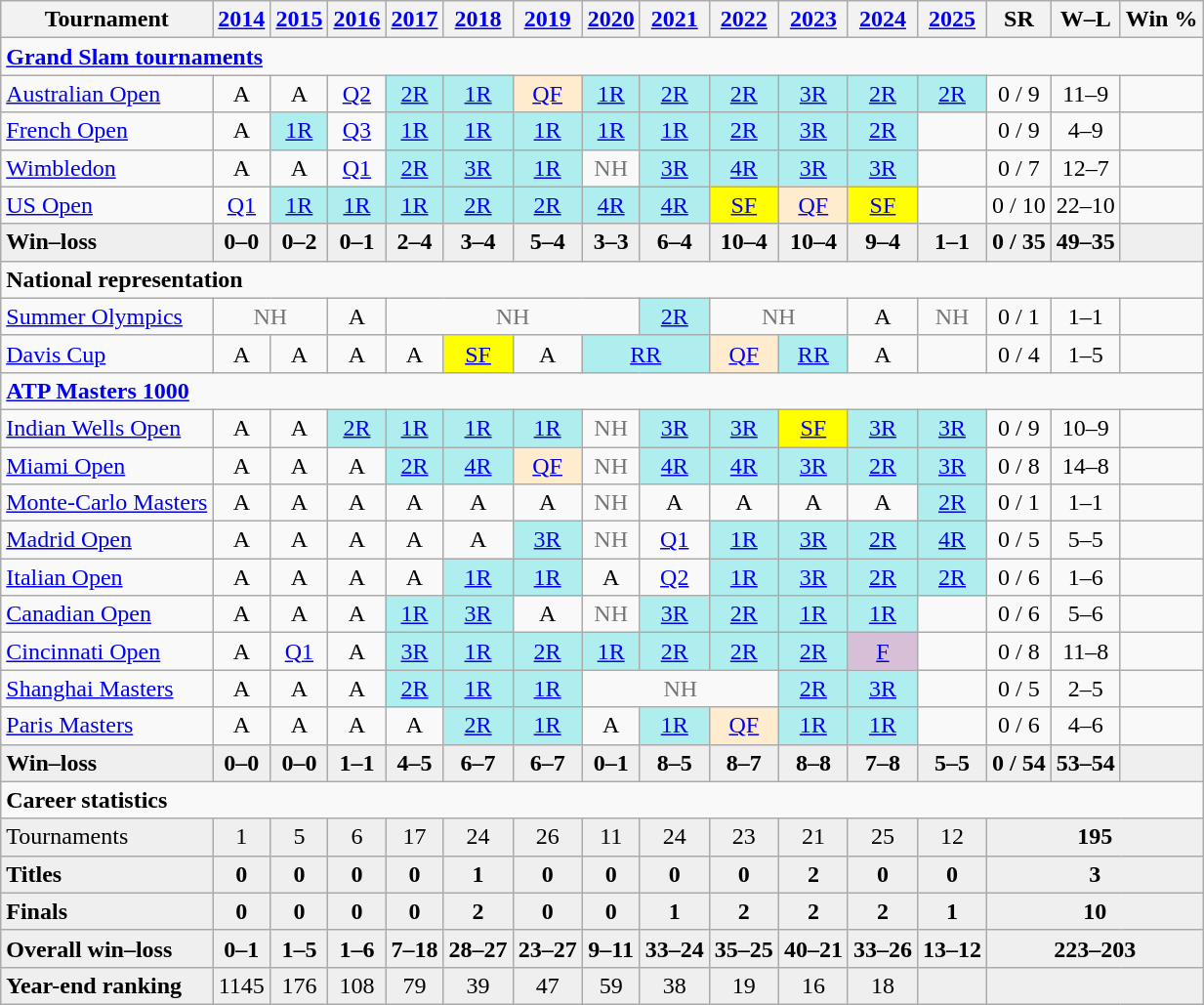<table class=wikitable style=text-align:center>
<tr>
<th>Tournament</th>
<th><a href='#'>2014</a></th>
<th><a href='#'>2015</a></th>
<th><a href='#'>2016</a></th>
<th><a href='#'>2017</a></th>
<th><a href='#'>2018</a></th>
<th><a href='#'>2019</a></th>
<th><a href='#'>2020</a></th>
<th><a href='#'>2021</a></th>
<th><a href='#'>2022</a></th>
<th><a href='#'>2023</a></th>
<th><a href='#'>2024</a></th>
<th><a href='#'>2025</a></th>
<th>SR</th>
<th>W–L</th>
<th>Win %</th>
</tr>
<tr>
<td colspan="16" style="text-align:left"><strong><a href='#'>Grand Slam tournaments</a></strong></td>
</tr>
<tr>
<td align=left><a href='#'>Australian Open</a></td>
<td>A</td>
<td>A</td>
<td><a href='#'>Q2</a></td>
<td style=background:#afeeee><a href='#'>2R</a></td>
<td style=background:#afeeee><a href='#'>1R</a></td>
<td style=background:#ffebcd><a href='#'>QF</a></td>
<td style=background:#afeeee><a href='#'>1R</a></td>
<td style=background:#afeeee><a href='#'>2R</a></td>
<td style=background:#afeeee><a href='#'>2R</a></td>
<td style=background:#afeeee><a href='#'>3R</a></td>
<td style=background:#afeeee><a href='#'>2R</a></td>
<td style=background:#afeeee><a href='#'>2R</a></td>
<td>0 / 9</td>
<td>11–9</td>
<td></td>
</tr>
<tr>
<td align=left><a href='#'>French Open</a></td>
<td>A</td>
<td style=background:#afeeee><a href='#'>1R</a></td>
<td><a href='#'>Q3</a></td>
<td style=background:#afeeee><a href='#'>1R</a></td>
<td style=background:#afeeee><a href='#'>1R</a></td>
<td style=background:#afeeee><a href='#'>1R</a></td>
<td style=background:#afeeee><a href='#'>1R</a></td>
<td style=background:#afeeee><a href='#'>1R</a></td>
<td style=background:#afeeee><a href='#'>2R</a></td>
<td style=background:#afeeee><a href='#'>3R</a></td>
<td style=background:#afeeee><a href='#'>2R</a></td>
<td></td>
<td>0 / 9</td>
<td>4–9</td>
<td></td>
</tr>
<tr>
<td align=left><a href='#'>Wimbledon</a></td>
<td>A</td>
<td>A</td>
<td><a href='#'>Q1</a></td>
<td style=background:#afeeee><a href='#'>2R</a></td>
<td style=background:#afeeee><a href='#'>3R</a></td>
<td style=background:#afeeee><a href='#'>1R</a></td>
<td style=color:#767676>NH</td>
<td style=background:#afeeee><a href='#'>3R</a></td>
<td style=background:#afeeee><a href='#'>4R</a></td>
<td style=background:#afeeee><a href='#'>3R</a></td>
<td style=background:#afeeee><a href='#'>3R</a></td>
<td></td>
<td>0 / 7</td>
<td>12–7</td>
<td></td>
</tr>
<tr>
<td align=left><a href='#'>US Open</a></td>
<td><a href='#'>Q1</a></td>
<td style=background:#afeeee><a href='#'>1R</a></td>
<td style=background:#afeeee><a href='#'>1R</a></td>
<td style=background:#afeeee><a href='#'>1R</a></td>
<td style=background:#afeeee><a href='#'>2R</a></td>
<td style=background:#afeeee><a href='#'>2R</a></td>
<td style=background:#afeeee><a href='#'>4R</a></td>
<td style=background:#afeeee><a href='#'>4R</a></td>
<td style=background:yellow><a href='#'>SF</a></td>
<td style=background:#ffebcd><a href='#'>QF</a></td>
<td style=background:yellow><a href='#'>SF</a></td>
<td></td>
<td>0 / 10</td>
<td>22–10</td>
<td></td>
</tr>
<tr style=font-weight:bold;background:#efefef>
<td style=text-align:left>Win–loss</td>
<td>0–0</td>
<td>0–2</td>
<td>0–1</td>
<td>2–4</td>
<td>3–4</td>
<td>5–4</td>
<td>3–3</td>
<td>6–4</td>
<td>10–4</td>
<td>10–4</td>
<td>9–4</td>
<td>1–1</td>
<td>0 / 35</td>
<td>49–35</td>
<td></td>
</tr>
<tr>
<td colspan="16" align="left"><strong>National representation</strong></td>
</tr>
<tr>
<td align=left><a href='#'>Summer Olympics</a></td>
<td colspan=2 style=color:#767676>NH</td>
<td>A</td>
<td colspan=4 style=color:#767676>NH</td>
<td style=background:#afeeee><a href='#'>2R</a></td>
<td colspan=2 style=color:#767676>NH</td>
<td>A</td>
<td style=color:#767676>NH</td>
<td>0 / 1</td>
<td>1–1</td>
<td></td>
</tr>
<tr>
<td align=left><a href='#'>Davis Cup</a></td>
<td>A</td>
<td>A</td>
<td>A</td>
<td>A</td>
<td style=background:yellow><a href='#'>SF</a></td>
<td>A</td>
<td colspan=2 style=background:#afeeee><a href='#'>RR</a></td>
<td style=background:#ffebcd><a href='#'>QF</a></td>
<td style=background:#afeeee><a href='#'>RR</a></td>
<td>A</td>
<td></td>
<td>0 / 4</td>
<td>1–5</td>
<td></td>
</tr>
<tr>
<td colspan="16" align="left"><strong><a href='#'>ATP Masters 1000</a></strong></td>
</tr>
<tr>
<td align=left><a href='#'>Indian Wells Open</a></td>
<td>A</td>
<td>A</td>
<td style=background:#afeeee><a href='#'>2R</a></td>
<td style=background:#afeeee><a href='#'>1R</a></td>
<td style=background:#afeeee><a href='#'>1R</a></td>
<td style=background:#afeeee><a href='#'>1R</a></td>
<td style=color:#767676>NH</td>
<td style=background:#afeeee><a href='#'>3R</a></td>
<td style=background:#afeeee><a href='#'>3R</a></td>
<td style=background:yellow><a href='#'>SF</a></td>
<td style=background:#afeeee><a href='#'>3R</a></td>
<td style=background:#afeeee><a href='#'>3R</a></td>
<td>0 / 9</td>
<td>10–9</td>
<td></td>
</tr>
<tr>
<td align=left><a href='#'>Miami Open</a></td>
<td>A</td>
<td>A</td>
<td>A</td>
<td style=background:#afeeee><a href='#'>2R</a></td>
<td style=background:#afeeee><a href='#'>4R</a></td>
<td style=background:#ffebcd><a href='#'>QF</a></td>
<td style=color:#767676>NH</td>
<td style=background:#afeeee><a href='#'>4R</a></td>
<td style=background:#afeeee><a href='#'>4R</a></td>
<td style=background:#afeeee><a href='#'>3R</a></td>
<td style=background:#afeeee><a href='#'>2R</a></td>
<td style=background:#afeeee><a href='#'>3R</a></td>
<td>0 / 8</td>
<td>14–8</td>
<td></td>
</tr>
<tr>
<td align=left><a href='#'>Monte-Carlo Masters</a></td>
<td>A</td>
<td>A</td>
<td>A</td>
<td>A</td>
<td>A</td>
<td>A</td>
<td style=color:#767676>NH</td>
<td>A</td>
<td>A</td>
<td>A</td>
<td>A</td>
<td style=background:#afeeee><a href='#'>2R</a></td>
<td>0 / 1</td>
<td>1–1</td>
<td></td>
</tr>
<tr>
<td align=left><a href='#'>Madrid Open</a></td>
<td>A</td>
<td>A</td>
<td>A</td>
<td>A</td>
<td>A</td>
<td style=background:#afeeee><a href='#'>3R</a></td>
<td style=color:#767676>NH</td>
<td><a href='#'>Q1</a></td>
<td style=background:#afeeee><a href='#'>1R</a></td>
<td style=background:#afeeee><a href='#'>3R</a></td>
<td style=background:#afeeee><a href='#'>2R</a></td>
<td style=background:#afeeee><a href='#'>4R</a></td>
<td>0 / 5</td>
<td>5–5</td>
<td></td>
</tr>
<tr>
<td align=left><a href='#'>Italian Open</a></td>
<td>A</td>
<td>A</td>
<td>A</td>
<td>A</td>
<td style=background:#afeeee><a href='#'>1R</a></td>
<td style=background:#afeeee><a href='#'>1R</a></td>
<td>A</td>
<td><a href='#'>Q2</a></td>
<td style=background:#afeeee><a href='#'>1R</a></td>
<td style=background:#afeeee><a href='#'>3R</a></td>
<td style=background:#afeeee><a href='#'>2R</a></td>
<td style=background:#afeeee><a href='#'>2R</a></td>
<td>0 / 6</td>
<td>1–6</td>
<td></td>
</tr>
<tr>
<td align=left><a href='#'>Canadian Open</a></td>
<td>A</td>
<td>A</td>
<td>A</td>
<td style=background:#afeeee><a href='#'>1R</a></td>
<td style=background:#afeeee><a href='#'>3R</a></td>
<td>A</td>
<td style=color:#767676>NH</td>
<td style=background:#afeeee><a href='#'>3R</a></td>
<td style=background:#afeeee><a href='#'>2R</a></td>
<td style=background:#afeeee><a href='#'>1R</a></td>
<td style=background:#afeeee><a href='#'>1R</a></td>
<td></td>
<td>0 / 6</td>
<td>5–6</td>
<td></td>
</tr>
<tr>
<td align=left><a href='#'>Cincinnati Open</a></td>
<td>A</td>
<td><a href='#'>Q1</a></td>
<td>A</td>
<td style=background:#afeeee><a href='#'>3R</a></td>
<td style=background:#afeeee><a href='#'>1R</a></td>
<td style=background:#afeeee><a href='#'>2R</a></td>
<td style=background:#afeeee><a href='#'>1R</a></td>
<td style=background:#afeeee><a href='#'>2R</a></td>
<td style=background:#afeeee><a href='#'>2R</a></td>
<td style=background:#afeeee><a href='#'>2R</a></td>
<td style=background:thistle><a href='#'>F</a></td>
<td></td>
<td>0 / 8</td>
<td>11–8</td>
<td></td>
</tr>
<tr>
<td align=left><a href='#'>Shanghai Masters</a></td>
<td>A</td>
<td>A</td>
<td>A</td>
<td style=background:#afeeee><a href='#'>2R</a></td>
<td style=background:#afeeee><a href='#'>1R</a></td>
<td style=background:#afeeee><a href='#'>1R</a></td>
<td colspan=3 style=color:#767676>NH</td>
<td style=background:#afeeee><a href='#'>2R</a></td>
<td style=background:#afeeee><a href='#'>3R</a></td>
<td></td>
<td>0 / 5</td>
<td>2–5</td>
<td></td>
</tr>
<tr>
<td align=left><a href='#'>Paris Masters</a></td>
<td>A</td>
<td>A</td>
<td>A</td>
<td>A</td>
<td style=background:#afeeee><a href='#'>2R</a></td>
<td style=background:#afeeee><a href='#'>1R</a></td>
<td>A</td>
<td style=background:#afeeee><a href='#'>1R</a></td>
<td style=background:#ffebcd><a href='#'>QF</a></td>
<td style=background:#afeeee><a href='#'>1R</a></td>
<td style=background:#afeeee><a href='#'>1R</a></td>
<td></td>
<td>0 / 6</td>
<td>4–6</td>
<td></td>
</tr>
<tr style=font-weight:bold;background:#efefef>
<td style=text-align:left>Win–loss</td>
<td>0–0</td>
<td>0–0</td>
<td>1–1</td>
<td>4–5</td>
<td>6–7</td>
<td>6–7</td>
<td>0–1</td>
<td>8–5</td>
<td>8–7</td>
<td>8–8</td>
<td>7–8</td>
<td>5–5</td>
<td>0 / 54</td>
<td>53–54</td>
<td></td>
</tr>
<tr>
<td colspan="16" style="text-align:left"><strong>Career statistics</strong></td>
</tr>
<tr bgcolor=#efefef>
<td style=text-align:left>Tournaments</td>
<td>1</td>
<td>5</td>
<td>6</td>
<td>17</td>
<td>24</td>
<td>26</td>
<td>11</td>
<td>24</td>
<td>23</td>
<td>21</td>
<td>25</td>
<td>12</td>
<td colspan=3><strong>195</strong></td>
</tr>
<tr style=font-weight:bold;background:#efefef>
<td style=text-align:left>Titles</td>
<td>0</td>
<td>0</td>
<td>0</td>
<td>0</td>
<td>1</td>
<td>0</td>
<td>0</td>
<td>0</td>
<td>0</td>
<td>2</td>
<td>0</td>
<td>0</td>
<td colspan=3>3</td>
</tr>
<tr style=font-weight:bold;background:#efefef>
<td align=left>Finals</td>
<td>0</td>
<td>0</td>
<td>0</td>
<td>0</td>
<td>2</td>
<td>0</td>
<td>0</td>
<td>1</td>
<td>2</td>
<td>2</td>
<td>2</td>
<td>1</td>
<td colspan=3>10</td>
</tr>
<tr style=font-weight:bold;background:#efefef>
<td style=text-align:left>Overall win–loss</td>
<td>0–1</td>
<td>1–5</td>
<td>1–6</td>
<td>7–18</td>
<td>28–27</td>
<td>23–27</td>
<td>9–11</td>
<td>33–24</td>
<td>35–25</td>
<td>40–21</td>
<td>33–26</td>
<td>13–12</td>
<td colspan=3>223–203</td>
</tr>
<tr bgcolor=#efefef>
<td align=left><strong>Year-end ranking</strong></td>
<td>1145</td>
<td>176</td>
<td>108</td>
<td>79</td>
<td>39</td>
<td>47</td>
<td>59</td>
<td>38</td>
<td>19</td>
<td>16</td>
<td>18</td>
<td></td>
<td colspan=3><strong></strong></td>
</tr>
</table>
